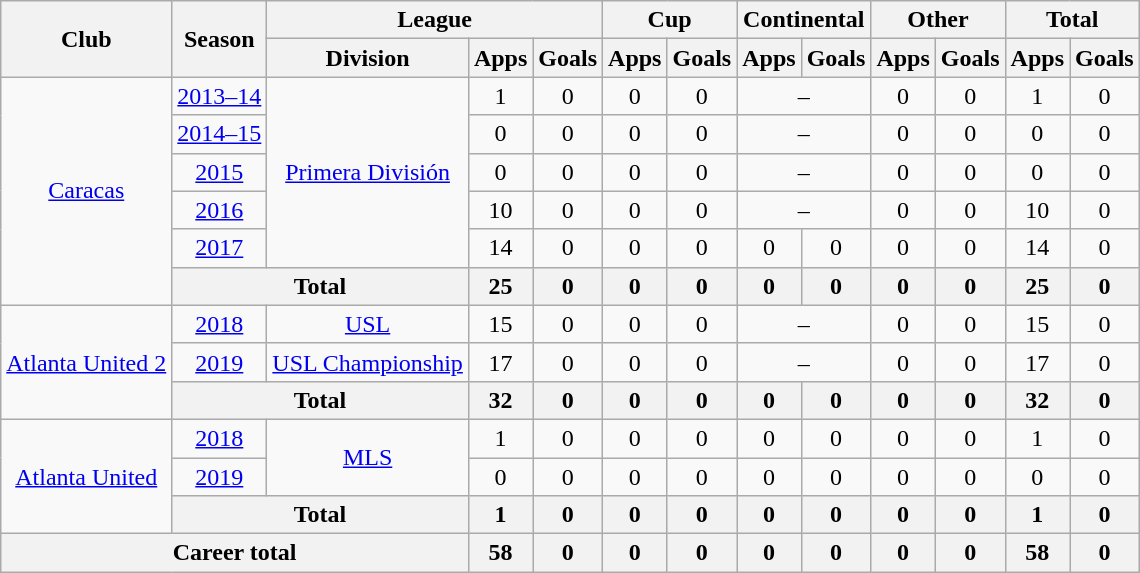<table class="wikitable" style="text-align: center">
<tr>
<th rowspan="2">Club</th>
<th rowspan="2">Season</th>
<th colspan="3">League</th>
<th colspan="2">Cup</th>
<th colspan="2">Continental</th>
<th colspan="2">Other</th>
<th colspan="2">Total</th>
</tr>
<tr>
<th>Division</th>
<th>Apps</th>
<th>Goals</th>
<th>Apps</th>
<th>Goals</th>
<th>Apps</th>
<th>Goals</th>
<th>Apps</th>
<th>Goals</th>
<th>Apps</th>
<th>Goals</th>
</tr>
<tr>
<td rowspan="6"><a href='#'>Caracas</a></td>
<td><a href='#'>2013–14</a></td>
<td rowspan="5"><a href='#'>Primera División</a></td>
<td>1</td>
<td>0</td>
<td>0</td>
<td>0</td>
<td colspan="2">–</td>
<td>0</td>
<td>0</td>
<td>1</td>
<td>0</td>
</tr>
<tr>
<td><a href='#'>2014–15</a></td>
<td>0</td>
<td>0</td>
<td>0</td>
<td>0</td>
<td colspan="2">–</td>
<td>0</td>
<td>0</td>
<td>0</td>
<td>0</td>
</tr>
<tr>
<td><a href='#'>2015</a></td>
<td>0</td>
<td>0</td>
<td>0</td>
<td>0</td>
<td colspan="2">–</td>
<td>0</td>
<td>0</td>
<td>0</td>
<td>0</td>
</tr>
<tr>
<td><a href='#'>2016</a></td>
<td>10</td>
<td>0</td>
<td>0</td>
<td>0</td>
<td colspan="2">–</td>
<td>0</td>
<td>0</td>
<td>10</td>
<td>0</td>
</tr>
<tr>
<td><a href='#'>2017</a></td>
<td>14</td>
<td>0</td>
<td>0</td>
<td>0</td>
<td>0</td>
<td>0</td>
<td>0</td>
<td>0</td>
<td>14</td>
<td>0</td>
</tr>
<tr>
<th colspan="2"><strong>Total</strong></th>
<th>25</th>
<th>0</th>
<th>0</th>
<th>0</th>
<th>0</th>
<th>0</th>
<th>0</th>
<th>0</th>
<th>25</th>
<th>0</th>
</tr>
<tr>
<td rowspan="3"><a href='#'>Atlanta United 2</a></td>
<td><a href='#'>2018</a></td>
<td><a href='#'>USL</a></td>
<td>15</td>
<td>0</td>
<td>0</td>
<td>0</td>
<td colspan="2">–</td>
<td>0</td>
<td>0</td>
<td>15</td>
<td>0</td>
</tr>
<tr>
<td><a href='#'>2019</a></td>
<td><a href='#'>USL Championship</a></td>
<td>17</td>
<td>0</td>
<td>0</td>
<td>0</td>
<td colspan="2">–</td>
<td>0</td>
<td>0</td>
<td>17</td>
<td>0</td>
</tr>
<tr>
<th colspan="2"><strong>Total</strong></th>
<th>32</th>
<th>0</th>
<th>0</th>
<th>0</th>
<th>0</th>
<th>0</th>
<th>0</th>
<th>0</th>
<th>32</th>
<th>0</th>
</tr>
<tr>
<td rowspan="3"><a href='#'>Atlanta United</a></td>
<td><a href='#'>2018</a></td>
<td rowspan="2"><a href='#'>MLS</a></td>
<td>1</td>
<td>0</td>
<td>0</td>
<td>0</td>
<td>0</td>
<td>0</td>
<td>0</td>
<td>0</td>
<td>1</td>
<td>0</td>
</tr>
<tr>
<td><a href='#'>2019</a></td>
<td>0</td>
<td>0</td>
<td>0</td>
<td>0</td>
<td>0</td>
<td>0</td>
<td>0</td>
<td>0</td>
<td>0</td>
<td>0</td>
</tr>
<tr>
<th colspan="2"><strong>Total</strong></th>
<th>1</th>
<th>0</th>
<th>0</th>
<th>0</th>
<th>0</th>
<th>0</th>
<th>0</th>
<th>0</th>
<th>1</th>
<th>0</th>
</tr>
<tr>
<th colspan="3"><strong>Career total</strong></th>
<th>58</th>
<th>0</th>
<th>0</th>
<th>0</th>
<th>0</th>
<th>0</th>
<th>0</th>
<th>0</th>
<th>58</th>
<th>0</th>
</tr>
</table>
